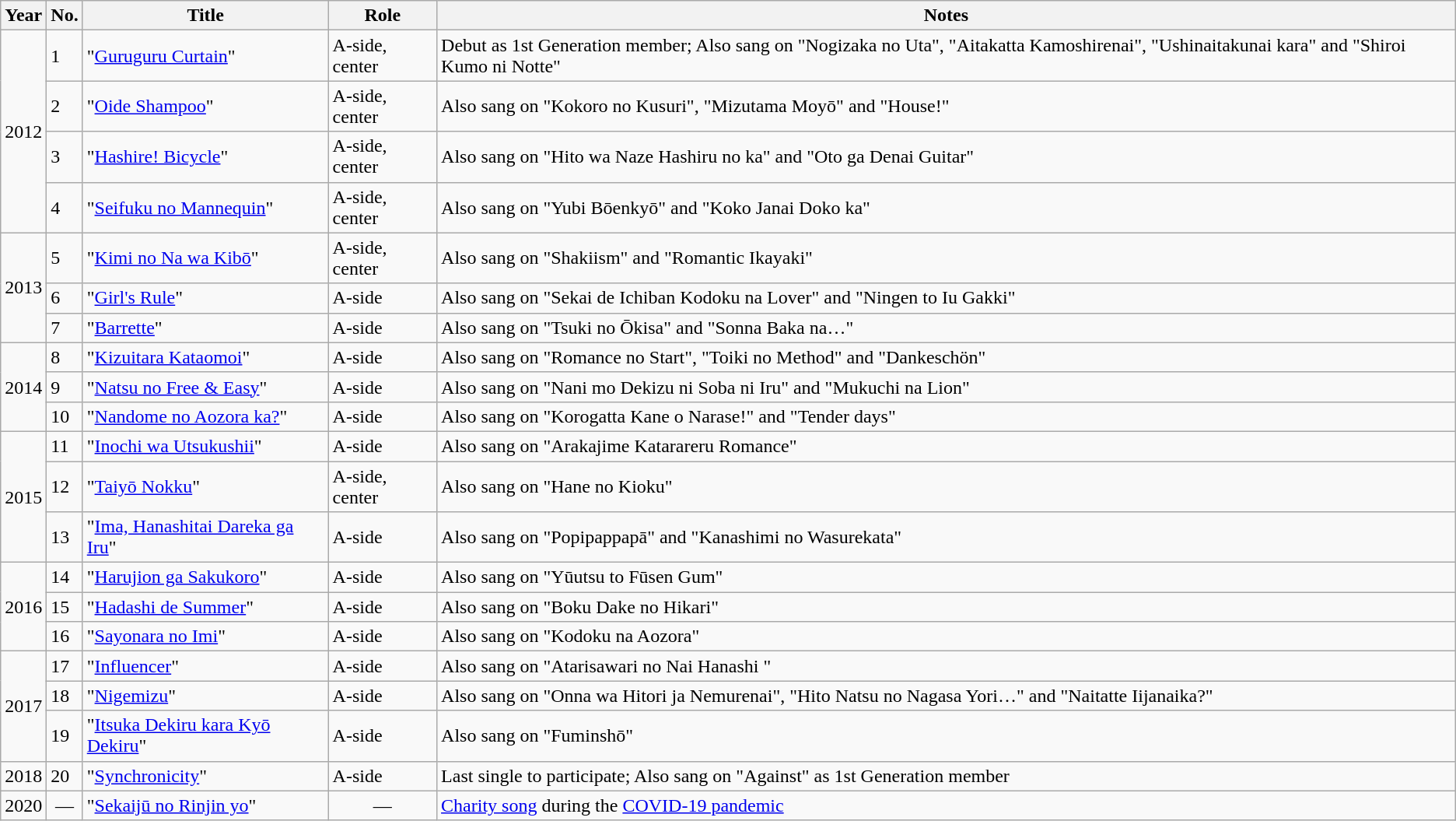<table class="wikitable sortable">
<tr>
<th>Year</th>
<th data-sort-type="number">No.</th>
<th>Title</th>
<th class="unsortable">Role</th>
<th class="unsortable">Notes</th>
</tr>
<tr>
<td rowspan="4">2012</td>
<td>1</td>
<td>"<a href='#'>Guruguru Curtain</a>"</td>
<td>A-side, center</td>
<td>Debut as 1st Generation member; Also sang on "Nogizaka no Uta", "Aitakatta Kamoshirenai", "Ushinaitakunai kara" and "Shiroi Kumo ni Notte"</td>
</tr>
<tr>
<td>2</td>
<td>"<a href='#'>Oide Shampoo</a>"</td>
<td>A-side, center</td>
<td>Also sang on "Kokoro no Kusuri", "Mizutama Moyō"   and "House!"</td>
</tr>
<tr>
<td>3</td>
<td>"<a href='#'>Hashire! Bicycle</a>"</td>
<td>A-side, center</td>
<td>Also sang on "Hito wa Naze Hashiru no ka" and "Oto ga Denai Guitar"</td>
</tr>
<tr>
<td>4</td>
<td>"<a href='#'>Seifuku no Mannequin</a>"</td>
<td>A-side, center</td>
<td>Also sang on "Yubi Bōenkyō" and "Koko Janai Doko ka"</td>
</tr>
<tr>
<td rowspan="3">2013</td>
<td>5</td>
<td>"<a href='#'>Kimi no Na wa Kibō</a>"</td>
<td>A-side, center</td>
<td>Also sang on "Shakiism" and "Romantic Ikayaki"</td>
</tr>
<tr>
<td>6</td>
<td>"<a href='#'>Girl's Rule</a>"</td>
<td>A-side</td>
<td>Also sang on "Sekai de Ichiban Kodoku na Lover" and "Ningen to Iu Gakki"</td>
</tr>
<tr>
<td>7</td>
<td>"<a href='#'>Barrette</a>"</td>
<td>A-side</td>
<td>Also sang on "Tsuki no Ōkisa" and "Sonna Baka na…"</td>
</tr>
<tr>
<td rowspan="3">2014</td>
<td>8</td>
<td>"<a href='#'>Kizuitara Kataomoi</a>"</td>
<td>A-side</td>
<td>Also sang on "Romance no Start", "Toiki no Method" and "Dankeschön"</td>
</tr>
<tr>
<td>9</td>
<td>"<a href='#'>Natsu no Free & Easy</a>"</td>
<td>A-side</td>
<td>Also sang on "Nani mo Dekizu ni Soba ni Iru" and "Mukuchi na Lion"</td>
</tr>
<tr>
<td>10</td>
<td>"<a href='#'>Nandome no Aozora ka?</a>"</td>
<td>A-side</td>
<td>Also sang on "Korogatta Kane o Narase!" and "Tender days"</td>
</tr>
<tr>
<td rowspan="3">2015</td>
<td>11</td>
<td>"<a href='#'>Inochi wa Utsukushii</a>"</td>
<td>A-side</td>
<td>Also sang on "Arakajime Katarareru Romance"</td>
</tr>
<tr>
<td>12</td>
<td>"<a href='#'>Taiyō Nokku</a>"</td>
<td>A-side, center</td>
<td>Also sang on "Hane no Kioku"</td>
</tr>
<tr>
<td>13</td>
<td>"<a href='#'>Ima, Hanashitai Dareka ga Iru</a>"</td>
<td>A-side</td>
<td>Also sang on "Popipappapā" and "Kanashimi no Wasurekata"</td>
</tr>
<tr>
<td rowspan="3">2016</td>
<td>14</td>
<td>"<a href='#'>Harujion ga Sakukoro</a>"</td>
<td>A-side</td>
<td>Also sang on "Yūutsu to Fūsen Gum"</td>
</tr>
<tr>
<td>15</td>
<td>"<a href='#'>Hadashi de Summer</a>"</td>
<td>A-side</td>
<td>Also sang on "Boku Dake no Hikari"</td>
</tr>
<tr>
<td>16</td>
<td>"<a href='#'>Sayonara no Imi</a>"</td>
<td>A-side</td>
<td>Also sang on "Kodoku na Aozora"</td>
</tr>
<tr>
<td rowspan="3">2017</td>
<td>17</td>
<td>"<a href='#'>Influencer</a>"</td>
<td>A-side</td>
<td>Also sang on "Atarisawari no Nai Hanashi "</td>
</tr>
<tr>
<td>18</td>
<td>"<a href='#'>Nigemizu</a>"</td>
<td>A-side</td>
<td>Also sang on "Onna wa Hitori ja Nemurenai", "Hito Natsu no Nagasa Yori…" and "Naitatte Iijanaika?"</td>
</tr>
<tr>
<td>19</td>
<td>"<a href='#'>Itsuka Dekiru kara Kyō Dekiru</a>"</td>
<td>A-side</td>
<td>Also sang on "Fuminshō"</td>
</tr>
<tr>
<td>2018</td>
<td>20</td>
<td>"<a href='#'>Synchronicity</a>"</td>
<td>A-side</td>
<td>Last single to participate; Also sang on "Against" as 1st Generation member</td>
</tr>
<tr>
<td>2020</td>
<td align="center">—</td>
<td>"<a href='#'>Sekaijū no Rinjin yo</a>"</td>
<td align="center">—</td>
<td><a href='#'>Charity song</a> during the <a href='#'>COVID-19 pandemic</a></td>
</tr>
</table>
